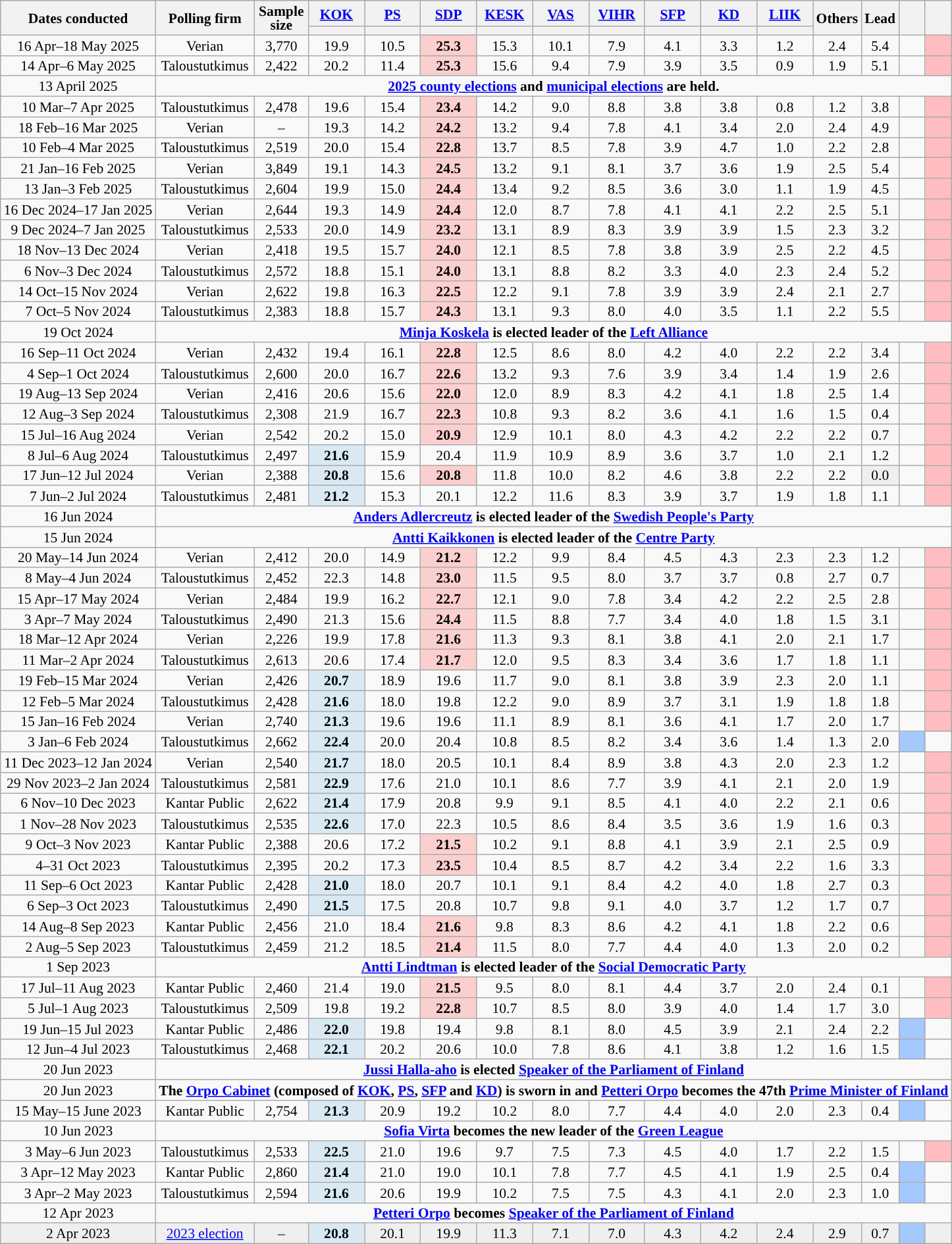<table class="wikitable sortable mw-datatable" style="text-align:center;font-size:90%;line-height:14px;">
<tr>
<th rowspan="2">Dates conducted</th>
<th rowspan="2">Polling firm</th>
<th rowspan="2">Sample<br>size</th>
<th class="unsortable" style="width:50px;"><a href='#'>KOK</a></th>
<th class="unsortable" style="width:50px;"><a href='#'>PS</a></th>
<th class="unsortable" style="width:50px;"><a href='#'>SDP</a></th>
<th class="unsortable" style="width:50px;"><a href='#'>KESK</a></th>
<th class="unsortable" style="width:50px;"><a href='#'>VAS</a></th>
<th class="unsortable" style="width:50px;"><a href='#'>VIHR</a></th>
<th class="unsortable" style="width:50px;"><a href='#'>SFP</a></th>
<th class="unsortable" style="width:50px;"><a href='#'>KD</a></th>
<th class="unsortable" style="width:50px;"><a href='#'>LIIK</a></th>
<th class="unsortable" style="width:30px;" rowspan="2">Others</th>
<th class="unsortable" style="width:30px;" rowspan="2">Lead</th>
<th class="unsortable" style="width:20px;" rowspan="2"></th>
<th class="unsortable" style="width:20px;" rowspan="2"></th>
</tr>
<tr>
<th data-sort-type="number" style="background:"></th>
<th data-sort-type="number" style="background:"></th>
<th data-sort-type="number" style="background:"></th>
<th data-sort-type="number" style="background:"></th>
<th data-sort-type="number" style="background:"></th>
<th data-sort-type="number" style="background:"></th>
<th data-sort-type="number" style="background:"></th>
<th data-sort-type="number" style="background:"></th>
<th data-sort-type="number" style="background:"></th>
</tr>
<tr>
<td data-sort-value="2025-05-21">16 Apr–18 May 2025</td>
<td>Verian</td>
<td>3,770</td>
<td>19.9</td>
<td>10.5</td>
<td style="background:#FCCFCF;"><strong>25.3</strong></td>
<td>15.3</td>
<td>10.1</td>
<td>7.9</td>
<td>4.1</td>
<td>3.3</td>
<td>1.2</td>
<td>2.4</td>
<td style="background:">5.4</td>
<td></td>
<td style="background:#FFBDC2;"><strong></strong></td>
</tr>
<tr>
<td data-sort-value="2025-05-06">14 Apr–6 May 2025</td>
<td>Taloustutkimus</td>
<td>2,422</td>
<td>20.2</td>
<td>11.4</td>
<td style="background:#FCCFCF;"><strong>25.3</strong></td>
<td>15.6</td>
<td>9.4</td>
<td>7.9</td>
<td>3.9</td>
<td>3.5</td>
<td>0.9</td>
<td>1.9</td>
<td style="background:">5.1</td>
<td></td>
<td style="background:#FFBDC2;"><strong></strong></td>
</tr>
<tr>
<td>13 April 2025</td>
<td colspan="15"><strong><a href='#'>2025 county elections</a> and <a href='#'>municipal elections</a> are held.</strong></td>
</tr>
<tr>
<td data-sort-value="2025-04-07">10 Mar–7 Apr 2025</td>
<td>Taloustutkimus</td>
<td>2,478</td>
<td>19.6</td>
<td>15.4</td>
<td style="background:#FCCFCF;"><strong>23.4</strong></td>
<td>14.2</td>
<td>9.0</td>
<td>8.8</td>
<td>3.8</td>
<td>3.8</td>
<td>0.8</td>
<td>1.2</td>
<td style="background:">3.8</td>
<td></td>
<td style="background:#FFBDC2;"><strong></strong></td>
</tr>
<tr>
<td data-sort-value="2025-03-19">18 Feb–16 Mar 2025</td>
<td>Verian</td>
<td>–</td>
<td>19.3</td>
<td>14.2</td>
<td style="background:#FCCFCF;"><strong>24.2</strong></td>
<td>13.2</td>
<td>9.4</td>
<td>7.8</td>
<td>4.1</td>
<td>3.4</td>
<td>2.0</td>
<td>2.4</td>
<td style="background:">4.9</td>
<td></td>
<td style="background:#FFBDC2;"><strong></strong></td>
</tr>
<tr>
<td data-sort-value="2025-03-04">10 Feb–4 Mar 2025</td>
<td>Taloustutkimus</td>
<td>2,519</td>
<td>20.0</td>
<td>15.4</td>
<td style="background:#FCCFCF;"><strong>22.8</strong></td>
<td>13.7</td>
<td>8.5</td>
<td>7.8</td>
<td>3.9</td>
<td>4.7</td>
<td>1.0</td>
<td>2.2</td>
<td style="background:">2.8</td>
<td></td>
<td style="background:#FFBDC2;"><strong></strong></td>
</tr>
<tr>
<td data-sort-value="2025-02-16">21 Jan–16 Feb 2025</td>
<td>Verian</td>
<td>3,849</td>
<td>19.1</td>
<td>14.3</td>
<td style="background:#FCCFCF;"><strong>24.5</strong></td>
<td>13.2</td>
<td>9.1</td>
<td>8.1</td>
<td>3.7</td>
<td>3.6</td>
<td>1.9</td>
<td>2.5</td>
<td style="background:">5.4</td>
<td></td>
<td style="background:#FFBDC2;"><strong></strong></td>
</tr>
<tr>
<td data-sort-value="2025-02-03">13 Jan–3 Feb 2025</td>
<td>Taloustutkimus</td>
<td>2,604</td>
<td>19.9</td>
<td>15.0</td>
<td style="background:#FCCFCF;"><strong>24.4</strong></td>
<td>13.4</td>
<td>9.2</td>
<td>8.5</td>
<td>3.6</td>
<td>3.0</td>
<td>1.1</td>
<td>1.9</td>
<td style="background:">4.5</td>
<td></td>
<td style="background:#FFBDC2;"><strong></strong></td>
</tr>
<tr>
<td data-sort-value="2025-01-17">16 Dec 2024–17 Jan 2025</td>
<td>Verian</td>
<td>2,644</td>
<td>19.3</td>
<td>14.9</td>
<td style="background:#FCCFCF;"><strong>24.4</strong></td>
<td>12.0</td>
<td>8.7</td>
<td>7.8</td>
<td>4.1</td>
<td>4.1</td>
<td>2.2</td>
<td>2.5</td>
<td style="background:">5.1</td>
<td></td>
<td style="background:#FFBDC2;"><strong></strong></td>
</tr>
<tr>
<td data-sort-value="2025-01-07">9 Dec 2024–7 Jan 2025</td>
<td>Taloustutkimus</td>
<td>2,533</td>
<td>20.0</td>
<td>14.9</td>
<td style="background:#FCCFCF;"><strong>23.2</strong></td>
<td>13.1</td>
<td>8.9</td>
<td>8.3</td>
<td>3.9</td>
<td>3.9</td>
<td>1.5</td>
<td>2.3</td>
<td style="background:">3.2</td>
<td></td>
<td style="background:#FFBDC2;"><strong></strong></td>
</tr>
<tr>
<td data-sort-value="2024-12-13">18 Nov–13 Dec 2024</td>
<td>Verian</td>
<td>2,418</td>
<td>19.5</td>
<td>15.7</td>
<td style="background:#FCCFCF;"><strong>24.0</strong></td>
<td>12.1</td>
<td>8.5</td>
<td>7.8</td>
<td>3.8</td>
<td>3.9</td>
<td>2.5</td>
<td>2.2</td>
<td style="background:">4.5</td>
<td></td>
<td style="background:#FFBDC2;"><strong></strong></td>
</tr>
<tr>
<td data-sort-value="2024-12-03">6 Nov–3 Dec 2024</td>
<td>Taloustutkimus</td>
<td>2,572</td>
<td>18.8</td>
<td>15.1</td>
<td style="background:#FCCFCF;"><strong>24.0</strong></td>
<td>13.1</td>
<td>8.8</td>
<td>8.2</td>
<td>3.3</td>
<td>4.0</td>
<td>2.3</td>
<td>2.4</td>
<td style="background:">5.2</td>
<td></td>
<td style="background:#FFBDC2;"><strong></strong></td>
</tr>
<tr>
<td data-sort-value="2024-11-15">14 Oct–15 Nov 2024</td>
<td>Verian</td>
<td>2,622</td>
<td>19.8</td>
<td>16.3</td>
<td style="background:#FCCFCF;"><strong>22.5</strong></td>
<td>12.2</td>
<td>9.1</td>
<td>7.8</td>
<td>3.9</td>
<td>3.9</td>
<td>2.4</td>
<td>2.1</td>
<td style="background:">2.7</td>
<td></td>
<td style="background:#FFBDC2;"><strong></strong></td>
</tr>
<tr>
<td data-sort-value="2024-11-08">7 Oct–5 Nov 2024</td>
<td>Taloustutkimus</td>
<td>2,383</td>
<td>18.8</td>
<td>15.7</td>
<td style="background:#FCCFCF;"><strong>24.3</strong></td>
<td>13.1</td>
<td>9.3</td>
<td>8.0</td>
<td>4.0</td>
<td>3.5</td>
<td>1.1</td>
<td>2.2</td>
<td style="background:">5.5</td>
<td></td>
<td style="background:#FFBDC2;"><strong></strong></td>
</tr>
<tr>
<td>19 Oct 2024</td>
<td colspan="15"><strong><a href='#'>Minja Koskela</a> is elected leader of the <a href='#'>Left Alliance</a></strong></td>
</tr>
<tr>
<td data-sort-value="2024-10-11">16 Sep–11 Oct 2024</td>
<td>Verian</td>
<td>2,432</td>
<td>19.4</td>
<td>16.1</td>
<td style="background:#FCCFCF;"><strong>22.8</strong></td>
<td>12.5</td>
<td>8.6</td>
<td>8.0</td>
<td>4.2</td>
<td>4.0</td>
<td>2.2</td>
<td>2.2</td>
<td style="background:">3.4</td>
<td></td>
<td style="background:#FFBDC2;"><strong></strong></td>
</tr>
<tr>
<td data-sort-value="2024-10-01">4 Sep–1 Oct 2024</td>
<td>Taloustutkimus</td>
<td>2,600</td>
<td>20.0</td>
<td>16.7</td>
<td style="background:#FCCFCF;"><strong>22.6</strong></td>
<td>13.2</td>
<td>9.3</td>
<td>7.6</td>
<td>3.9</td>
<td>3.4</td>
<td>1.4</td>
<td>1.9</td>
<td style="background:">2.6</td>
<td></td>
<td style="background:#FFBDC2;"><strong></strong></td>
</tr>
<tr>
<td data-sort-value="2024-09-18">19 Aug–13 Sep 2024</td>
<td>Verian</td>
<td>2,416</td>
<td>20.6</td>
<td>15.6</td>
<td style="background:#FCCFCF;"><strong>22.0</strong></td>
<td>12.0</td>
<td>8.9</td>
<td>8.3</td>
<td>4.2</td>
<td>4.1</td>
<td>1.8</td>
<td>2.5</td>
<td style="background:">1.4</td>
<td></td>
<td style="background:#FFBDC2;"><strong></strong></td>
</tr>
<tr>
<td data-sort-value="2024-09-03">12 Aug–3 Sep 2024</td>
<td>Taloustutkimus</td>
<td>2,308</td>
<td>21.9</td>
<td>16.7</td>
<td style="background:#FCCFCF;"><strong>22.3</strong></td>
<td>10.8</td>
<td>9.3</td>
<td>8.2</td>
<td>3.6</td>
<td>4.1</td>
<td>1.6</td>
<td>1.5</td>
<td style="background:">0.4</td>
<td></td>
<td style="background:#FFBDC2;"><strong></strong></td>
</tr>
<tr>
<td data-sort-value="2024-08-16">15 Jul–16 Aug 2024</td>
<td>Verian</td>
<td>2,542</td>
<td>20.2</td>
<td>15.0</td>
<td style="background:#FCCFCF;"><strong>20.9</strong></td>
<td>12.9</td>
<td>10.1</td>
<td>8.0</td>
<td>4.3</td>
<td>4.2</td>
<td>2.2</td>
<td>2.2</td>
<td style="background:">0.7</td>
<td></td>
<td style="background:#FFBDC2;"><strong></strong></td>
</tr>
<tr>
<td data-sort-value="2024-08-06">8 Jul–6 Aug 2024</td>
<td>Taloustutkimus</td>
<td>2,497</td>
<td style="background:#D9E9F4;"><strong>21.6</strong></td>
<td>15.9</td>
<td>20.4</td>
<td>11.9</td>
<td>10.9</td>
<td>8.9</td>
<td>3.6</td>
<td>3.7</td>
<td>1.0</td>
<td>2.1</td>
<td style="background:">1.2</td>
<td></td>
<td style="background:#FFBDC2;"><strong></strong></td>
</tr>
<tr>
<td data-sort-value="2024-07-25">17 Jun–12 Jul 2024</td>
<td>Verian</td>
<td>2,388</td>
<td style="background:#D9E9F4;"><strong>20.8</strong></td>
<td>15.6</td>
<td style="background:#FCCFCF;"><strong>20.8</strong></td>
<td>11.8</td>
<td>10.0</td>
<td>8.2</td>
<td>4.6</td>
<td>3.8</td>
<td>2.2</td>
<td>2.2</td>
<td style="background:#EFEFEF;">0.0</td>
<td></td>
<td style="background:#FFBDC2;"><strong></strong></td>
</tr>
<tr>
<td data-sort-value="2024-07-02">7 Jun–2 Jul 2024</td>
<td>Taloustutkimus</td>
<td>2,481</td>
<td style="background:#D9E9F4;"><strong>21.2</strong></td>
<td>15.3</td>
<td>20.1</td>
<td>12.2</td>
<td>11.6</td>
<td>8.3</td>
<td>3.9</td>
<td>3.7</td>
<td>1.9</td>
<td>1.8</td>
<td style="background:">1.1</td>
<td></td>
<td style="background:#FFBDC2;"><strong></strong></td>
</tr>
<tr>
<td>16 Jun 2024</td>
<td colspan="15"><strong><a href='#'>Anders Adlercreutz</a> is elected leader of the <a href='#'>Swedish People's Party</a></strong></td>
</tr>
<tr>
<td>15 Jun 2024</td>
<td colspan="15"><strong><a href='#'>Antti Kaikkonen</a> is elected leader of the <a href='#'>Centre Party</a></strong></td>
</tr>
<tr>
<td data-sort-value="2024-07-12">20 May–14 Jun 2024</td>
<td>Verian</td>
<td>2,412</td>
<td>20.0</td>
<td>14.9</td>
<td style="background:#FCCFCF;"><strong>21.2</strong></td>
<td>12.2</td>
<td>9.9</td>
<td>8.4</td>
<td>4.5</td>
<td>4.3</td>
<td>2.3</td>
<td>2.3</td>
<td style="background:">1.2</td>
<td></td>
<td style="background:#FFBDC2;"><strong></strong></td>
</tr>
<tr>
<td data-sort-value="2024-07-12">8 May–4 Jun 2024</td>
<td>Taloustutkimus</td>
<td>2,452</td>
<td>22.3</td>
<td>14.8</td>
<td style="background:#FCCFCF;"><strong>23.0</strong></td>
<td>11.5</td>
<td>9.5</td>
<td>8.0</td>
<td>3.7</td>
<td>3.7</td>
<td>0.8</td>
<td>2.7</td>
<td style="background:">0.7</td>
<td></td>
<td style="background:#FFBDC2;"><strong></strong></td>
</tr>
<tr>
<td data-sort-value="2024-05-09">15 Apr–17 May 2024</td>
<td>Verian</td>
<td>2,484</td>
<td>19.9</td>
<td>16.2</td>
<td style="background:#FCCFCF;"><strong>22.7</strong></td>
<td>12.1</td>
<td>9.0</td>
<td>7.8</td>
<td>3.4</td>
<td>4.2</td>
<td>2.2</td>
<td>2.5</td>
<td style="background:">2.8</td>
<td></td>
<td style="background:#FFBDC2;"><strong></strong></td>
</tr>
<tr>
<td data-sort-value="2024-05-09">3 Apr–7 May 2024</td>
<td>Taloustutkimus</td>
<td>2,490</td>
<td>21.3</td>
<td>15.6</td>
<td style="background:#FCCFCF;"><strong>24.4</strong></td>
<td>11.5</td>
<td>8.8</td>
<td>7.7</td>
<td>3.4</td>
<td>4.0</td>
<td>1.8</td>
<td>1.5</td>
<td style="background:">3.1</td>
<td></td>
<td style="background:#FFBDC2;"><strong></strong></td>
</tr>
<tr>
<td data-sort-value="2024-04-12">18 Mar–12 Apr 2024</td>
<td>Verian</td>
<td>2,226</td>
<td>19.9</td>
<td>17.8</td>
<td style="background:#FCCFCF;"><strong>21.6</strong></td>
<td>11.3</td>
<td>9.3</td>
<td>8.1</td>
<td>3.8</td>
<td>4.1</td>
<td>2.0</td>
<td>2.1</td>
<td style="background:">1.7</td>
<td></td>
<td style="background:#FFBDC2;"><strong></strong></td>
</tr>
<tr>
<td data-sort-value="2024-04-05">11 Mar–2 Apr 2024</td>
<td>Taloustutkimus</td>
<td>2,613</td>
<td>20.6</td>
<td>17.4</td>
<td style="background:#FCCFCF;"><strong>21.7</strong></td>
<td>12.0</td>
<td>9.5</td>
<td>8.3</td>
<td>3.4</td>
<td>3.6</td>
<td>1.7</td>
<td>1.8</td>
<td style="background:">1.1</td>
<td></td>
<td style="background:#FFBDC2;"><strong></strong></td>
</tr>
<tr>
<td data-sort-value="2024-03-19">19 Feb–15 Mar 2024</td>
<td>Verian</td>
<td>2,426</td>
<td style="background:#D9E9F4;"><strong>20.7</strong></td>
<td>18.9</td>
<td>19.6</td>
<td>11.7</td>
<td>9.0</td>
<td>8.1</td>
<td>3.8</td>
<td>3.9</td>
<td>2.3</td>
<td>2.0</td>
<td style="background:">1.1</td>
<td></td>
<td style="background:#FFBDC2;"><strong></strong></td>
</tr>
<tr>
<td data-sort-value="2024-03-08">12 Feb–5 Mar 2024</td>
<td>Taloustutkimus</td>
<td>2,428</td>
<td style="background:#D9E9F4;"><strong>21.6</strong></td>
<td>18.0</td>
<td>19.8</td>
<td>12.2</td>
<td>9.0</td>
<td>8.9</td>
<td>3.7</td>
<td>3.1</td>
<td>1.9</td>
<td>1.8</td>
<td style="background:">1.8</td>
<td></td>
<td style="background:#FFBDC2;"><strong></strong></td>
</tr>
<tr>
<td data-sort-value="2024-01-16">15 Jan–16 Feb 2024</td>
<td>Verian</td>
<td>2,740</td>
<td style="background:#D9E9F4;"><strong>21.3</strong></td>
<td>19.6</td>
<td>19.6</td>
<td>11.1</td>
<td>8.9</td>
<td>8.1</td>
<td>3.6</td>
<td>4.1</td>
<td>1.7</td>
<td>2.0</td>
<td style="background:">1.7</td>
<td></td>
<td style="background:#FFBDC2;"><strong></strong></td>
</tr>
<tr>
<td data-sort-value="2024-02-09">3 Jan–6 Feb 2024</td>
<td>Taloustutkimus</td>
<td>2,662</td>
<td style="background:#D9E9F4;"><strong>22.4</strong></td>
<td>20.0</td>
<td>20.4</td>
<td>10.8</td>
<td>8.5</td>
<td>8.2</td>
<td>3.4</td>
<td>3.6</td>
<td>1.4</td>
<td>1.3</td>
<td style="background:">2.0</td>
<td style="background:#A3C9FF;"><strong></strong></td>
<td></td>
</tr>
<tr>
<td data-sort-value="2024-01-16">11 Dec 2023–12 Jan 2024</td>
<td>Verian</td>
<td>2,540</td>
<td style="background:#D9E9F4;"><strong>21.7</strong></td>
<td>18.0</td>
<td>20.5</td>
<td>10.1</td>
<td>8.4</td>
<td>8.9</td>
<td>3.8</td>
<td>4.3</td>
<td>2.0</td>
<td>2.3</td>
<td style="background:">1.2</td>
<td></td>
<td style="background:#FFBDC2;"><strong></strong></td>
</tr>
<tr>
<td data-sort-value="2024-01-04">29 Nov 2023–2 Jan 2024</td>
<td>Taloustutkimus</td>
<td>2,581</td>
<td style="background:#D9E9F4;"><strong>22.9</strong></td>
<td>17.6</td>
<td>21.0</td>
<td>10.1</td>
<td>8.6</td>
<td>7.7</td>
<td>3.9</td>
<td>4.1</td>
<td>2.1</td>
<td>2.0</td>
<td style="background:">1.9</td>
<td></td>
<td style="background:#FFBDC2;"><strong></strong></td>
</tr>
<tr>
<td data-sort-value="2023-12-10">6 Nov–10 Dec 2023</td>
<td>Kantar Public</td>
<td>2,622</td>
<td style="background:#D9E9F4;"><strong>21.4</strong></td>
<td>17.9</td>
<td>20.8</td>
<td>9.9</td>
<td>9.1</td>
<td>8.5</td>
<td>4.1</td>
<td>4.0</td>
<td>2.2</td>
<td>2.1</td>
<td style="background:">0.6</td>
<td></td>
<td style="background:#FFBDC2;"><strong></strong></td>
</tr>
<tr>
<td data-sort-value="2023-11-30">1 Nov–28 Nov 2023</td>
<td>Taloustutkimus</td>
<td>2,535</td>
<td style="background:#D9E9F4;"><strong>22.6</strong></td>
<td>17.0</td>
<td>22.3</td>
<td>10.5</td>
<td>8.6</td>
<td>8.4</td>
<td>3.5</td>
<td>3.6</td>
<td>1.9</td>
<td>1.6</td>
<td style="background:">0.3</td>
<td></td>
<td style="background:#FFBDC2;"><strong></strong></td>
</tr>
<tr>
<td data-sort-value="2023-11-03">9 Oct–3 Nov 2023</td>
<td>Kantar Public</td>
<td>2,388</td>
<td>20.6</td>
<td>17.2</td>
<td style="background:#FCCFCF;"><strong>21.5</strong></td>
<td>10.2</td>
<td>9.1</td>
<td>8.8</td>
<td>4.1</td>
<td>3.9</td>
<td>2.1</td>
<td>2.5</td>
<td style="background:">0.9</td>
<td></td>
<td style="background:#FFBDC2;"><strong></strong></td>
</tr>
<tr>
<td data-sort-value="2023-10-31">4–31 Oct 2023</td>
<td>Taloustutkimus</td>
<td>2,395</td>
<td>20.2</td>
<td>17.3</td>
<td style="background:#FCCFCF;"><strong>23.5</strong></td>
<td>10.4</td>
<td>8.5</td>
<td>8.7</td>
<td>4.2</td>
<td>3.4</td>
<td>2.2</td>
<td>1.6</td>
<td style="background:">3.3</td>
<td></td>
<td style="background:#FFBDC2;"><strong></strong></td>
</tr>
<tr>
<td data-sort-value="2023-10-06">11 Sep–6 Oct 2023</td>
<td>Kantar Public</td>
<td>2,428</td>
<td style="background:#D9E9F4;"><strong>21.0</strong></td>
<td>18.0</td>
<td>20.7</td>
<td>10.1</td>
<td>9.1</td>
<td>8.4</td>
<td>4.2</td>
<td>4.0</td>
<td>1.8</td>
<td>2.7</td>
<td style="background:">0.3</td>
<td></td>
<td style="background:#FFBDC2;"><strong></strong></td>
</tr>
<tr>
<td data-sort-value="2023-10-03">6 Sep–3 Oct 2023</td>
<td>Taloustutkimus</td>
<td>2,490</td>
<td style="background:#D9E9F4;"><strong>21.5</strong></td>
<td>17.5</td>
<td>20.8</td>
<td>10.7</td>
<td>9.8</td>
<td>9.1</td>
<td>4.0</td>
<td>3.7</td>
<td>1.2</td>
<td>1.7</td>
<td style="background:">0.7</td>
<td></td>
<td style="background:#FFBDC2;"><strong></strong></td>
</tr>
<tr>
<td data-sort-value="2023-09-08">14 Aug–8 Sep 2023</td>
<td>Kantar Public</td>
<td>2,456</td>
<td>21.0</td>
<td>18.4</td>
<td style="background:#FCCFCF;"><strong>21.6</strong></td>
<td>9.8</td>
<td>8.3</td>
<td>8.6</td>
<td>4.2</td>
<td>4.1</td>
<td>1.8</td>
<td>2.2</td>
<td style="background:">0.6</td>
<td></td>
<td style="background:#FFBDC2;"><strong></strong></td>
</tr>
<tr>
<td data-sort-value="2023-09-05">2 Aug–5 Sep 2023</td>
<td>Taloustutkimus</td>
<td>2,459</td>
<td>21.2</td>
<td>18.5</td>
<td style="background:#FCCFCF;"><strong>21.4</strong></td>
<td>11.5</td>
<td>8.0</td>
<td>7.7</td>
<td>4.4</td>
<td>4.0</td>
<td>1.3</td>
<td>2.0</td>
<td style="background:">0.2</td>
<td></td>
<td style="background:#FFBDC2;"><strong></strong></td>
</tr>
<tr>
<td>1 Sep 2023</td>
<td colspan="15"><strong><a href='#'>Antti Lindtman</a> is elected leader of the <a href='#'>Social Democratic Party</a></strong></td>
</tr>
<tr>
<td data-sort-value="2023-08-11">17 Jul–11 Aug 2023</td>
<td>Kantar Public</td>
<td>2,460</td>
<td>21.4</td>
<td>19.0</td>
<td style="background:#FCCFCF;"><strong>21.5</strong></td>
<td>9.5</td>
<td>8.0</td>
<td>8.1</td>
<td>4.4</td>
<td>3.7</td>
<td>2.0</td>
<td>2.4</td>
<td style="background:">0.1</td>
<td></td>
<td style="background:#FFBDC2;"><strong></strong></td>
</tr>
<tr>
<td data-sort-value="2023-08-01">5 Jul–1 Aug 2023</td>
<td>Taloustutkimus</td>
<td>2,509</td>
<td>19.8</td>
<td>19.2</td>
<td style="background:#FCCFCF;"><strong>22.8</strong></td>
<td>10.7</td>
<td>8.5</td>
<td>8.0</td>
<td>3.9</td>
<td>4.0</td>
<td>1.4</td>
<td>1.7</td>
<td style="background:">3.0</td>
<td></td>
<td style="background:#FFBDC2;"><strong></strong></td>
</tr>
<tr>
<td data-sort-value="2023-07-17">19 Jun–15 Jul 2023</td>
<td>Kantar Public</td>
<td>2,486</td>
<td style="background:#D9E9F4"><strong>22.0</strong></td>
<td>19.8</td>
<td>19.4</td>
<td>9.8</td>
<td>8.1</td>
<td>8.0</td>
<td>4.5</td>
<td>3.9</td>
<td>2.1</td>
<td>2.4</td>
<td style="background:">2.2</td>
<td style="background:#A3C9FF;"><strong></strong></td>
<td></td>
</tr>
<tr>
<td data-sort-value="2023-07-04">12 Jun–4 Jul 2023</td>
<td>Taloustutkimus</td>
<td>2,468</td>
<td style="background:#D9E9F4;"><strong>22.1</strong></td>
<td>20.2</td>
<td>20.6</td>
<td>10.0</td>
<td>7.8</td>
<td>8.6</td>
<td>4.1</td>
<td>3.8</td>
<td>1.2</td>
<td>1.6</td>
<td style="background:">1.5</td>
<td style="background:#A3C9FF;"><strong></strong></td>
<td></td>
</tr>
<tr>
<td>20 Jun 2023</td>
<td colspan="15"><strong><a href='#'>Jussi Halla-aho</a> is elected <a href='#'>Speaker of the Parliament of Finland</a></strong></td>
</tr>
<tr>
<td>20 Jun 2023</td>
<td colspan="15"><strong>The <a href='#'>Orpo Cabinet</a> (composed of <a href='#'>KOK</a>, <a href='#'>PS</a>, <a href='#'>SFP</a> and <a href='#'>KD</a>) is sworn in and <a href='#'>Petteri Orpo</a> becomes the 47th <a href='#'>Prime Minister of Finland</a></strong></td>
</tr>
<tr>
<td data-sort-value="2023-06-15">15 May–15 June 2023</td>
<td>Kantar Public</td>
<td>2,754</td>
<td style="background:#D9E9F4;"><strong>21.3</strong></td>
<td>20.9</td>
<td>19.2</td>
<td>10.2</td>
<td>8.0</td>
<td>7.7</td>
<td>4.4</td>
<td>4.0</td>
<td>2.0</td>
<td>2.3</td>
<td style="background:">0.4</td>
<td style="background:#A3C9FF;"><strong></strong></td>
<td></td>
</tr>
<tr>
<td>10 Jun 2023</td>
<td colspan="15"><strong><a href='#'>Sofia Virta</a> becomes the new leader of the <a href='#'>Green League</a></strong></td>
</tr>
<tr>
<td data-sort-value="2023-03-30">3 May–6 Jun 2023</td>
<td>Taloustutkimus</td>
<td>2,533</td>
<td style="background:#D9E9F4;"><strong>22.5</strong></td>
<td>21.0</td>
<td>19.6</td>
<td>9.7</td>
<td>7.5</td>
<td>7.3</td>
<td>4.5</td>
<td>4.0</td>
<td>1.7</td>
<td>2.2</td>
<td style="background:">1.5</td>
<td></td>
<td style="background:#FFBDC2;"><strong></strong></td>
</tr>
<tr>
<td data-sort-value="2023-05-12">3 Apr–12 May 2023</td>
<td>Kantar Public</td>
<td>2,860</td>
<td style="background:#D9E9F4;"><strong>21.4</strong></td>
<td>21.0</td>
<td>19.0</td>
<td>10.1</td>
<td>7.8</td>
<td>7.7</td>
<td>4.5</td>
<td>4.1</td>
<td>1.9</td>
<td>2.5</td>
<td style="background:">0.4</td>
<td style="background:#A3C9FF;"><strong></strong></td>
<td></td>
</tr>
<tr>
<td data-sort-value="2023-03-30">3 Apr–2 May 2023</td>
<td>Taloustutkimus</td>
<td>2,594</td>
<td style="background:#D9E9F4;"><strong>21.6</strong></td>
<td>20.6</td>
<td>19.9</td>
<td>10.2</td>
<td>7.5</td>
<td>7.5</td>
<td>4.3</td>
<td>4.1</td>
<td>2.0</td>
<td>2.3</td>
<td style="background:">1.0</td>
<td style="background:#A3C9FF;"><strong></strong></td>
<td></td>
</tr>
<tr>
<td>12 Apr 2023</td>
<td colspan="15"><strong><a href='#'>Petteri Orpo</a> becomes <a href='#'>Speaker of the Parliament of Finland</a></strong></td>
</tr>
<tr style="background:#EFEFEF;">
<td data-sort-value="2023-04-02">2 Apr 2023</td>
<td><a href='#'>2023 election</a></td>
<td>–</td>
<td style="background:#D9E9F4;"><strong>20.8</strong></td>
<td>20.1</td>
<td>19.9</td>
<td>11.3</td>
<td>7.1</td>
<td>7.0</td>
<td>4.3</td>
<td>4.2</td>
<td>2.4</td>
<td>2.9</td>
<td style="background:">0.7</td>
<td style="background:#A3C9FF;"><strong></strong></td>
<td></td>
</tr>
</table>
